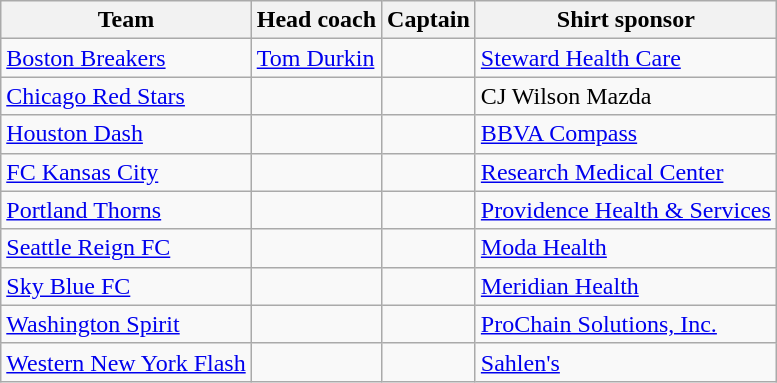<table class="wikitable sortable" style="text-align: left;">
<tr>
<th>Team</th>
<th>Head coach</th>
<th>Captain</th>
<th>Shirt sponsor</th>
</tr>
<tr>
<td><a href='#'>Boston Breakers</a></td>
<td> <a href='#'>Tom Durkin</a></td>
<td> </td>
<td><a href='#'>Steward Health Care</a></td>
</tr>
<tr>
<td><a href='#'>Chicago Red Stars</a></td>
<td> </td>
<td> </td>
<td>CJ Wilson Mazda</td>
</tr>
<tr>
<td><a href='#'>Houston Dash</a></td>
<td> </td>
<td> </td>
<td><a href='#'>BBVA Compass</a></td>
</tr>
<tr>
<td><a href='#'>FC Kansas City</a></td>
<td> </td>
<td> </td>
<td><a href='#'>Research Medical Center</a></td>
</tr>
<tr>
<td><a href='#'>Portland Thorns</a></td>
<td> </td>
<td> </td>
<td><a href='#'>Providence Health & Services</a></td>
</tr>
<tr>
<td><a href='#'>Seattle Reign FC</a></td>
<td> </td>
<td> </td>
<td><a href='#'>Moda Health</a></td>
</tr>
<tr>
<td><a href='#'>Sky Blue FC</a></td>
<td> </td>
<td> </td>
<td><a href='#'>Meridian Health</a></td>
</tr>
<tr>
<td><a href='#'>Washington Spirit</a></td>
<td> </td>
<td> </td>
<td><a href='#'>ProChain Solutions, Inc.</a></td>
</tr>
<tr>
<td><a href='#'>Western New York Flash</a></td>
<td> </td>
<td> </td>
<td><a href='#'>Sahlen's</a></td>
</tr>
</table>
